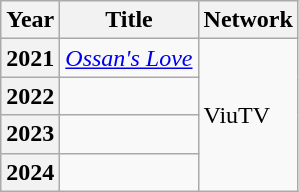<table class="wikitable plainrowheaders">
<tr>
<th scope="col">Year</th>
<th scope="col">Title</th>
<th scope="col">Network</th>
</tr>
<tr>
<th scope="row">2021</th>
<td><em><a href='#'>Ossan's Love</a></em></td>
<td rowspan=4>ViuTV</td>
</tr>
<tr>
<th scope="row">2022</th>
<td></td>
</tr>
<tr>
<th scope="row">2023</th>
<td></td>
</tr>
<tr>
<th scope="row">2024</th>
<td></td>
</tr>
</table>
